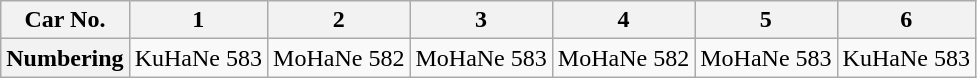<table class="wikitable">
<tr>
<th>Car No.</th>
<th>1</th>
<th>2</th>
<th>3</th>
<th>4</th>
<th>5</th>
<th>6</th>
</tr>
<tr>
<th>Numbering</th>
<td>KuHaNe 583</td>
<td>MoHaNe 582</td>
<td>MoHaNe 583</td>
<td>MoHaNe 582</td>
<td>MoHaNe 583</td>
<td>KuHaNe 583</td>
</tr>
</table>
